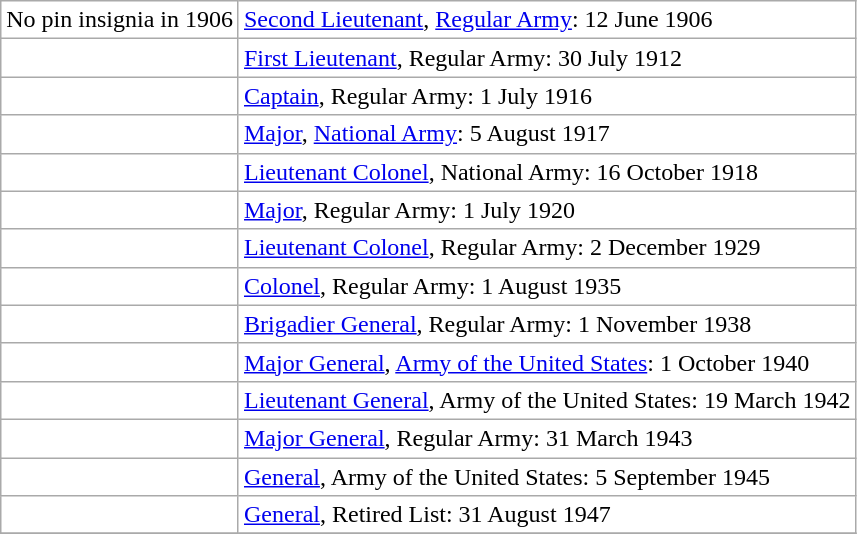<table class="wikitable" style="background:white">
<tr>
<td align="center">No pin insignia in 1906</td>
<td><a href='#'>Second Lieutenant</a>, <a href='#'>Regular Army</a>: 12 June 1906</td>
</tr>
<tr>
<td align="center"></td>
<td><a href='#'>First Lieutenant</a>, Regular Army: 30 July 1912</td>
</tr>
<tr>
<td align="center"></td>
<td><a href='#'>Captain</a>, Regular Army: 1 July 1916</td>
</tr>
<tr>
<td align="center"></td>
<td><a href='#'>Major</a>, <a href='#'>National Army</a>: 5 August 1917</td>
</tr>
<tr>
<td align="center"></td>
<td><a href='#'>Lieutenant Colonel</a>, National Army: 16 October 1918</td>
</tr>
<tr>
<td align="center"></td>
<td><a href='#'>Major</a>, Regular Army: 1 July 1920</td>
</tr>
<tr>
<td align="center"></td>
<td><a href='#'>Lieutenant Colonel</a>, Regular Army: 2 December 1929</td>
</tr>
<tr>
<td align="center"></td>
<td><a href='#'>Colonel</a>, Regular Army: 1 August 1935</td>
</tr>
<tr>
<td align="center"></td>
<td><a href='#'>Brigadier General</a>, Regular Army: 1 November 1938</td>
</tr>
<tr>
<td align="center"></td>
<td><a href='#'>Major General</a>, <a href='#'>Army of the United States</a>: 1 October 1940</td>
</tr>
<tr>
<td align="center"></td>
<td><a href='#'>Lieutenant General</a>, Army of the United States: 19 March 1942</td>
</tr>
<tr>
<td align="center"></td>
<td><a href='#'>Major General</a>, Regular Army: 31 March 1943</td>
</tr>
<tr>
<td align="center"></td>
<td><a href='#'>General</a>, Army of the United States: 5 September 1945</td>
</tr>
<tr>
<td align="center"></td>
<td><a href='#'>General</a>, Retired List: 31 August 1947</td>
</tr>
<tr>
</tr>
</table>
